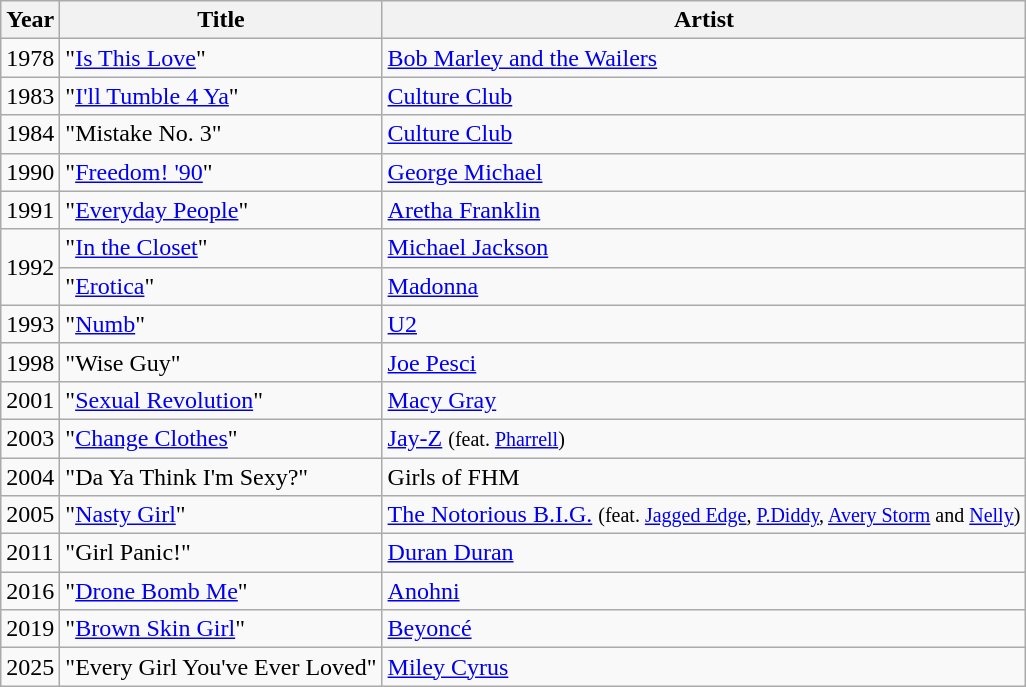<table class="wikitable sortable">
<tr>
<th>Year</th>
<th>Title</th>
<th>Artist</th>
</tr>
<tr>
<td>1978</td>
<td>"<a href='#'>Is This Love</a>"</td>
<td><a href='#'>Bob Marley and the Wailers</a></td>
</tr>
<tr>
<td>1983</td>
<td>"<a href='#'>I'll Tumble 4 Ya</a>"</td>
<td><a href='#'>Culture Club</a></td>
</tr>
<tr>
<td>1984</td>
<td>"Mistake No. 3"</td>
<td><a href='#'>Culture Club</a></td>
</tr>
<tr>
<td>1990</td>
<td>"<a href='#'>Freedom! '90</a>"</td>
<td><a href='#'>George Michael</a></td>
</tr>
<tr>
<td>1991</td>
<td>"<a href='#'>Everyday People</a>"</td>
<td><a href='#'>Aretha Franklin</a></td>
</tr>
<tr>
<td rowspan="2">1992</td>
<td>"<a href='#'>In the Closet</a>"</td>
<td><a href='#'>Michael Jackson</a></td>
</tr>
<tr>
<td>"<a href='#'>Erotica</a>"</td>
<td><a href='#'>Madonna</a></td>
</tr>
<tr>
<td>1993</td>
<td>"<a href='#'>Numb</a>"</td>
<td><a href='#'>U2</a></td>
</tr>
<tr>
<td>1998</td>
<td>"Wise Guy"</td>
<td><a href='#'>Joe Pesci</a></td>
</tr>
<tr>
<td>2001</td>
<td>"<a href='#'>Sexual Revolution</a>"</td>
<td><a href='#'>Macy Gray</a></td>
</tr>
<tr>
<td>2003</td>
<td>"<a href='#'>Change Clothes</a>"</td>
<td><a href='#'>Jay-Z</a> <small>(feat. <a href='#'>Pharrell</a>)</small></td>
</tr>
<tr>
<td>2004</td>
<td>"Da Ya Think I'm Sexy?"</td>
<td>Girls of FHM</td>
</tr>
<tr>
<td>2005</td>
<td>"<a href='#'>Nasty Girl</a>"</td>
<td><a href='#'>The Notorious B.I.G.</a> <small>(feat. <a href='#'>Jagged Edge</a>, <a href='#'>P.Diddy</a>, <a href='#'>Avery Storm</a> and <a href='#'>Nelly</a>)</small></td>
</tr>
<tr>
<td>2011</td>
<td>"Girl Panic!"</td>
<td><a href='#'>Duran Duran</a></td>
</tr>
<tr>
<td>2016</td>
<td>"<a href='#'>Drone Bomb Me</a>"</td>
<td><a href='#'>Anohni</a></td>
</tr>
<tr>
<td>2019</td>
<td>"<a href='#'>Brown Skin Girl</a>"</td>
<td><a href='#'>Beyoncé</a></td>
</tr>
<tr>
<td>2025</td>
<td>"Every Girl You've Ever Loved"</td>
<td><a href='#'>Miley Cyrus</a></td>
</tr>
</table>
